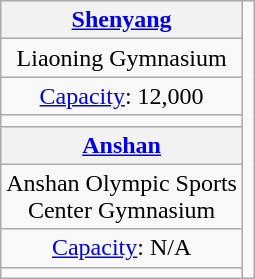<table class="wikitable" style="text-align:center;">
<tr>
<th><a href='#'>Shenyang</a></th>
<td rowspan="8"></td>
</tr>
<tr>
<td>Liaoning Gymnasium</td>
</tr>
<tr>
<td><a href='#'>Capacity</a>: 12,000</td>
</tr>
<tr>
<td></td>
</tr>
<tr>
<th><a href='#'>Anshan</a></th>
</tr>
<tr>
<td>Anshan Olympic Sports<br>Center Gymnasium</td>
</tr>
<tr>
<td><a href='#'>Capacity</a>: N/A</td>
</tr>
<tr>
<td></td>
</tr>
</table>
